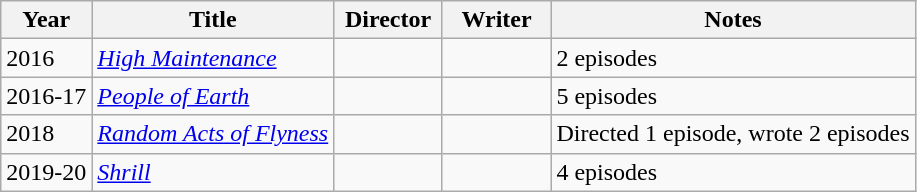<table class="wikitable">
<tr>
<th>Year</th>
<th>Title</th>
<th width=65>Director</th>
<th width=65>Writer</th>
<th>Notes</th>
</tr>
<tr>
<td>2016</td>
<td><em><a href='#'>High Maintenance</a></em></td>
<td></td>
<td></td>
<td>2 episodes</td>
</tr>
<tr>
<td>2016-17</td>
<td><em><a href='#'>People of Earth</a></em></td>
<td></td>
<td></td>
<td>5 episodes</td>
</tr>
<tr>
<td>2018</td>
<td><em><a href='#'>Random Acts of Flyness</a></em></td>
<td></td>
<td></td>
<td>Directed 1 episode, wrote 2 episodes</td>
</tr>
<tr>
<td>2019-20</td>
<td><em><a href='#'>Shrill</a></em></td>
<td></td>
<td></td>
<td>4 episodes</td>
</tr>
</table>
